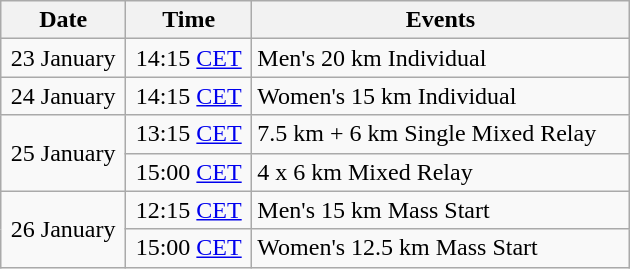<table class="wikitable" style="text-align: center" width="420">
<tr>
<th>Date</th>
<th>Time</th>
<th>Events</th>
</tr>
<tr>
<td>23 January</td>
<td>14:15 <a href='#'>CET</a></td>
<td style="text-align: left">Men's 20 km Individual</td>
</tr>
<tr>
<td>24 January</td>
<td>14:15 <a href='#'>CET</a></td>
<td style="text-align: left">Women's 15 km Individual</td>
</tr>
<tr>
<td rowspan=2>25 January</td>
<td>13:15 <a href='#'>CET</a></td>
<td style="text-align: left">7.5 km + 6 km Single Mixed Relay</td>
</tr>
<tr>
<td>15:00 <a href='#'>CET</a></td>
<td style="text-align: left">4 x 6 km Mixed Relay</td>
</tr>
<tr>
<td rowspan=2>26 January</td>
<td>12:15 <a href='#'>CET</a></td>
<td style="text-align: left">Men's 15 km Mass Start</td>
</tr>
<tr>
<td>15:00 <a href='#'>CET</a></td>
<td style="text-align: left">Women's 12.5 km Mass Start</td>
</tr>
</table>
